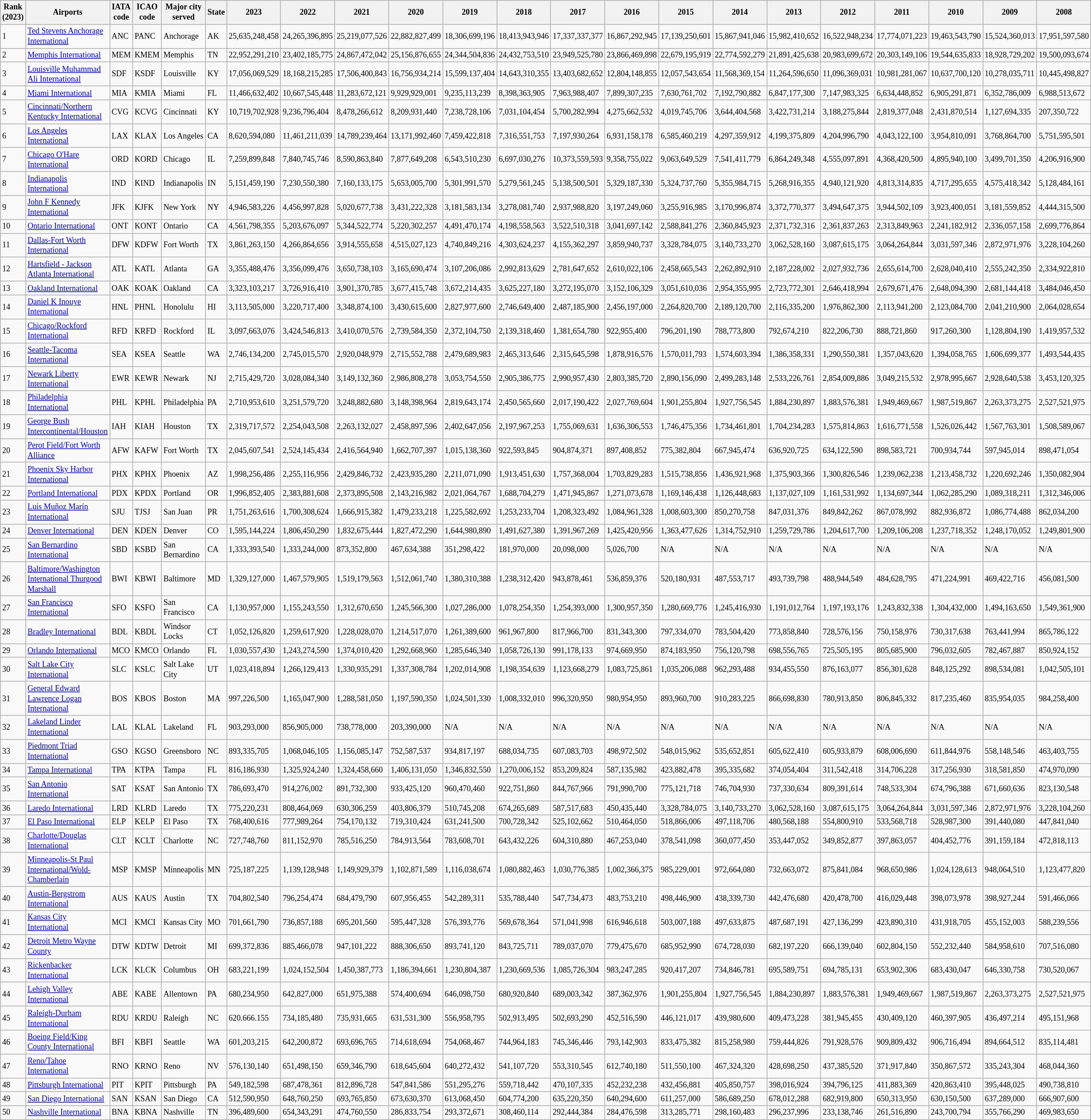<table class="wikitable sortable" style="font-size: 75%">
<tr>
<th>Rank<br>(2023)</th>
<th>Airports</th>
<th>IATA<br>code</th>
<th>ICAO code</th>
<th>Major city served</th>
<th>State</th>
<th>2023</th>
<th>2022</th>
<th>2021</th>
<th>2020</th>
<th>2019</th>
<th>2018</th>
<th>2017</th>
<th>2016</th>
<th>2015</th>
<th>2014</th>
<th>2013</th>
<th>2012</th>
<th>2011</th>
<th>2010</th>
<th>2009</th>
<th>2008</th>
</tr>
<tr>
<td>1</td>
<td><a href='#'>Ted Stevens Anchorage International</a></td>
<td>ANC</td>
<td>PANC</td>
<td>Anchorage</td>
<td>AK</td>
<td>25,635,248,458</td>
<td>24,265,396,895</td>
<td>25,219,077,526</td>
<td>22,882,827,499</td>
<td>18,306,699,196</td>
<td>18,413,943,946</td>
<td>17,337,337,377</td>
<td>16,867,292,945</td>
<td>17,139,250,601</td>
<td>15,867,941,046</td>
<td>15,982,410,652</td>
<td>16,522,948,234</td>
<td>17,774,071,223</td>
<td>19,463,543,790</td>
<td>15,524,360,013</td>
<td>17,951,597,580</td>
</tr>
<tr>
<td>2</td>
<td><a href='#'>Memphis International</a></td>
<td>MEM</td>
<td>KMEM</td>
<td>Memphis</td>
<td>TN</td>
<td>22,952,291,210</td>
<td>23,402,185,775</td>
<td>24,867,472,042</td>
<td>25,156,876,655</td>
<td>24,344,504,836</td>
<td>24,432,753,510</td>
<td>23,949,525,780</td>
<td>23,866,469,898</td>
<td>22,679,195,919</td>
<td>22,774,592,279</td>
<td>21,891,425,638</td>
<td>20,983,699,672</td>
<td>20,303,149,106</td>
<td>19,544,635,833</td>
<td>18,928,729,202</td>
<td>19,500,093,674</td>
</tr>
<tr>
<td>3</td>
<td><a href='#'>Louisville Muhammad Ali International</a></td>
<td>SDF</td>
<td>KSDF</td>
<td>Louisville</td>
<td>KY</td>
<td>17,056,069,529</td>
<td>18,168,215,285</td>
<td>17,506,400,843</td>
<td>16,756,934,214</td>
<td>15,599,137,404</td>
<td>14,643,310,355</td>
<td>13,403,682,652</td>
<td>12,804,148,855</td>
<td>12,057,543,654</td>
<td>11,568,369,154</td>
<td>11,264,596,650</td>
<td>11,096,369,031</td>
<td>10,981,281,067</td>
<td>10,637,700,120</td>
<td>10,278,035,711</td>
<td>10,445,498,827</td>
</tr>
<tr>
<td>4</td>
<td><a href='#'>Miami International</a></td>
<td>MIA</td>
<td>KMIA</td>
<td>Miami</td>
<td>FL</td>
<td>11,466,632,402</td>
<td>10,667,545,448</td>
<td>11,283,672,121</td>
<td>9,929,929,001</td>
<td>9,235,113,239</td>
<td>8,398,363,905</td>
<td>7,963,988,407</td>
<td>7,899,307,235</td>
<td>7,630,761,702</td>
<td>7,192,790,882</td>
<td>6,847,177,300</td>
<td>7,147,983,325</td>
<td>6,634,448,852</td>
<td>6,905,291,871</td>
<td>6,352,786,009</td>
<td>6,988,513,672</td>
</tr>
<tr>
<td>5</td>
<td><a href='#'>Cincinnati/Northern Kentucky International</a></td>
<td>CVG</td>
<td>KCVG</td>
<td>Cincinnati</td>
<td>KY</td>
<td>10,719,702,928</td>
<td>9,236,796,404</td>
<td>8,478,266,612</td>
<td>8,209,931,440</td>
<td>7,238,728,106</td>
<td>7,031,104,454</td>
<td>5,700,282,994</td>
<td>4,275,662,532</td>
<td>4,019,745,706</td>
<td>3,644,404,568</td>
<td>3,422,731,214</td>
<td>3,188,275,844</td>
<td>2,819,377,048</td>
<td>2,431,870,514</td>
<td>1,127,694,335</td>
<td>207,350,722</td>
</tr>
<tr>
<td>6</td>
<td><a href='#'>Los Angeles International</a></td>
<td>LAX</td>
<td>KLAX</td>
<td>Los Angeles</td>
<td>CA</td>
<td>8,620,594,080</td>
<td>11,461,211,039</td>
<td>14,789,239,464</td>
<td>13,171,992,460</td>
<td>7,459,422,818</td>
<td>7,316,551,753</td>
<td>7,197,930,264</td>
<td>6,931,158,178</td>
<td>6,585,460,219</td>
<td>4,297,359,912</td>
<td>4,199,375,809</td>
<td>4,204,996,790</td>
<td>4,043,122,100</td>
<td>3,954,810,091</td>
<td>3,768,864,700</td>
<td>5,751,595,501</td>
</tr>
<tr>
<td>7</td>
<td><a href='#'>Chicago O'Hare International</a></td>
<td>ORD</td>
<td>KORD</td>
<td>Chicago</td>
<td>IL</td>
<td>7,259,899,848</td>
<td>7,840,745,746</td>
<td>8,590,863,840</td>
<td>7,877,649,208</td>
<td>6,543,510,230</td>
<td>6,697,030,276</td>
<td>10,373,559,593</td>
<td>9,358,755,022</td>
<td>9,063,649,529</td>
<td>7,541,411,779</td>
<td>6,864,249,348</td>
<td>4,555,097,891</td>
<td>4,368,420,500</td>
<td>4,895,940,100</td>
<td>3,499,701,350</td>
<td>4,206,916,900</td>
</tr>
<tr>
<td>8</td>
<td><a href='#'>Indianapolis International</a></td>
<td>IND</td>
<td>KIND</td>
<td>Indianapolis</td>
<td>IN</td>
<td>5,151,459,190</td>
<td>7,230,550,380</td>
<td>7,160,133,175</td>
<td>5,653,005,700</td>
<td>5,301,991,570</td>
<td>5,279,561,245</td>
<td>5,138,500,501</td>
<td>5,329,187,330</td>
<td>5,324,737,760</td>
<td>5,355,984,715</td>
<td>5,268,916,355</td>
<td>4,940,121,920</td>
<td>4,813,314,835</td>
<td>4,717,295,655</td>
<td>4,575,418,342</td>
<td>5,128,484,161</td>
</tr>
<tr>
<td>9</td>
<td><a href='#'>John F Kennedy International</a></td>
<td>JFK</td>
<td>KJFK</td>
<td>New York</td>
<td>NY</td>
<td>4,946,583,226</td>
<td>4,456,997,828</td>
<td>5,020,677,738</td>
<td>3,431,222,328</td>
<td>3,181,583,134</td>
<td>3,278,081,740</td>
<td>2,937,988,820</td>
<td>3,197,249,060</td>
<td>3,255,916,985</td>
<td>3,170,996,874</td>
<td>3,372,770,377</td>
<td>3,494,647,375</td>
<td>3,944,502,109</td>
<td>3,923,400,051</td>
<td>3,181,559,852</td>
<td>4,444,315,500</td>
</tr>
<tr>
<td>10</td>
<td><a href='#'>Ontario International</a></td>
<td>ONT</td>
<td>KONT</td>
<td>Ontario</td>
<td>CA</td>
<td>4,561,798,355</td>
<td>5,203,676,097</td>
<td>5,344,522,774</td>
<td>5,220,302,257</td>
<td>4,491,470,174</td>
<td>4,198,558,563</td>
<td>3,522,510,318</td>
<td>3,041,697,142</td>
<td>2,588,841,276</td>
<td>2,360,845,923</td>
<td>2,371,732,316</td>
<td>2,361,837,263</td>
<td>2,313,849,963</td>
<td>2,241,182,912</td>
<td>2,336,057,158</td>
<td>2,699,776,864</td>
</tr>
<tr>
<td>11</td>
<td><a href='#'>Dallas-Fort Worth International</a></td>
<td>DFW</td>
<td>KDFW</td>
<td>Fort Worth</td>
<td>TX</td>
<td>3,861,263,150</td>
<td>4,266,864,656</td>
<td>3,914,555,658</td>
<td>4,515,027,123</td>
<td>4,740,849,216</td>
<td>4,303,624,237</td>
<td>4,155,362,297</td>
<td>3,859,940,737</td>
<td>3,328,784,075</td>
<td>3,140,733,270</td>
<td>3,062,528,160</td>
<td>3,087,615,175</td>
<td>3,064,264,844</td>
<td>3,031,597,346</td>
<td>2,872,971,976</td>
<td>3,228,104,260</td>
</tr>
<tr>
<td>12</td>
<td><a href='#'>Hartsfield - Jackson Atlanta International</a></td>
<td>ATL</td>
<td>KATL</td>
<td>Atlanta</td>
<td>GA</td>
<td>3,355,488,476</td>
<td>3,356,099,476</td>
<td>3,650,738,103</td>
<td>3,165,690,474</td>
<td>3,107,206,086</td>
<td>2,992,813,629</td>
<td>2,781,647,652</td>
<td>2,610,022,106</td>
<td>2,458,665,543</td>
<td>2,262,892,910</td>
<td>2,187,228,002</td>
<td>2,027,932,736</td>
<td>2,655,614,700</td>
<td>2,628,040,410</td>
<td>2,555,242,350</td>
<td>2,334,922,810</td>
</tr>
<tr>
<td>13</td>
<td><a href='#'>Oakland International</a></td>
<td>OAK</td>
<td>KOAK</td>
<td>Oakland</td>
<td>CA</td>
<td>3,323,103,217</td>
<td>3,726,916,410</td>
<td>3,901,370,785</td>
<td>3,677,415,748</td>
<td>3,672,214,435</td>
<td>3,625,227,180</td>
<td>3,272,195,070</td>
<td>3,152,106,329</td>
<td>3,051,610,036</td>
<td>2,954,355,995</td>
<td>2,723,772,301</td>
<td>2,646,418,994</td>
<td>2,679,671,476</td>
<td>2,648,094,390</td>
<td>2,681,144,418</td>
<td>3,484,046,450</td>
</tr>
<tr>
<td>14</td>
<td><a href='#'>Daniel K Inouye International</a></td>
<td>HNL</td>
<td>PHNL</td>
<td>Honolulu</td>
<td>HI</td>
<td>3,113,505,000</td>
<td>3,220,717,400</td>
<td>3,348,874,100</td>
<td>3,430,615,600</td>
<td>2,827,977,600</td>
<td>2,746,649,400</td>
<td>2,487,185,900</td>
<td>2,456,197,000</td>
<td>2,264,820,700</td>
<td>2,189,120,700</td>
<td>2,116,335,200</td>
<td>1,976,862,300</td>
<td>2,113,941,200</td>
<td>2,123,084,700</td>
<td>2,041,210,900</td>
<td>2,064,028,654</td>
</tr>
<tr>
<td>15</td>
<td><a href='#'>Chicago/Rockford International</a></td>
<td>RFD</td>
<td>KRFD</td>
<td>Rockford</td>
<td>IL</td>
<td>3,097,663,076</td>
<td>3,424,546,813</td>
<td>3,410,070,576</td>
<td>2,739,584,350</td>
<td>2,372,104,750</td>
<td>2,139,318,460</td>
<td>1,381,654,780</td>
<td>922,955,400</td>
<td>796,201,190</td>
<td>788,773,800</td>
<td>792,674,210</td>
<td>822,206,730</td>
<td>888,721,860</td>
<td>917,260,300</td>
<td>1,128,804,190</td>
<td>1,419,957,532</td>
</tr>
<tr>
<td>16</td>
<td><a href='#'>Seattle-Tacoma International</a></td>
<td>SEA</td>
<td>KSEA</td>
<td>Seattle</td>
<td>WA</td>
<td>2,746,134,200</td>
<td>2,745,015,570</td>
<td>2,920,048,979</td>
<td>2,715,552,788</td>
<td>2,479,689,983</td>
<td>2,465,313,646</td>
<td>2,315,645,598</td>
<td>1,878,916,576</td>
<td>1,570,011,793</td>
<td>1,574,603,394</td>
<td>1,386,358,331</td>
<td>1,290,550,381</td>
<td>1,357,043,620</td>
<td>1,394,058,765</td>
<td>1,606,699,377</td>
<td>1,493,544,435</td>
</tr>
<tr>
<td>17</td>
<td><a href='#'>Newark Liberty International</a></td>
<td>EWR</td>
<td>KEWR</td>
<td>Newark</td>
<td>NJ</td>
<td>2,715,429,720</td>
<td>3,028,084,340</td>
<td>3,149,132,360</td>
<td>2,986,808,278</td>
<td>3,053,754,550</td>
<td>2,905,386,775</td>
<td>2,990,957,430</td>
<td>2,803,385,720</td>
<td>2,890,156,090</td>
<td>2,499,283,148</td>
<td>2,533,226,761</td>
<td>2,854,009,886</td>
<td>3,049,215,532</td>
<td>2,978,995,667</td>
<td>2,928,640,538</td>
<td>3,453,120,325</td>
</tr>
<tr>
<td>18</td>
<td><a href='#'>Philadelphia International</a></td>
<td>PHL</td>
<td>KPHL</td>
<td>Philadelphia</td>
<td>PA</td>
<td>2,710,953,610</td>
<td>3,251,579,720</td>
<td>3,248,882,680</td>
<td>3,148,398,964</td>
<td>2,819,643,174</td>
<td>2,450,565,660</td>
<td>2,017,190,422</td>
<td>2,027,769,604</td>
<td>1,901,255,804</td>
<td>1,927,756,545</td>
<td>1,884,230,897</td>
<td>1,883,576,381</td>
<td>1,949,469,667</td>
<td>1,987,519,867</td>
<td>2,263,373,275</td>
<td>2,527,521,975</td>
</tr>
<tr>
<td>19</td>
<td><a href='#'>George Bush Intercontinental/Houston</a></td>
<td>IAH</td>
<td>KIAH</td>
<td>Houston</td>
<td>TX</td>
<td>2,319,717,572</td>
<td>2,254,043,508</td>
<td>2,263,132,027</td>
<td>2,458,897,596</td>
<td>2,402,647,056</td>
<td>2,197,967,253</td>
<td>1,755,069,631</td>
<td>1,636,306,553</td>
<td>1,746,475,356</td>
<td>1,734,461,801</td>
<td>1,704,234,283</td>
<td>1,575,814,863</td>
<td>1,616,771,558</td>
<td>1,526,026,442</td>
<td>1,567,763,301</td>
<td>1,508,589,067</td>
</tr>
<tr>
<td>20</td>
<td><a href='#'>Perot Field/Fort Worth Alliance</a></td>
<td>AFW</td>
<td>KAFW</td>
<td>Fort Worth</td>
<td>TX</td>
<td>2,045,607,541</td>
<td>2,524,145,434</td>
<td>2,416,564,940</td>
<td>1,662,707,397</td>
<td>1,015,138,360</td>
<td>922,593,845</td>
<td>904,874,371</td>
<td>897,408,852</td>
<td>775,382,804</td>
<td>667,945,474</td>
<td>636,920,725</td>
<td>634,122,590</td>
<td>898,583,721</td>
<td>700,934,744</td>
<td>597,945,014</td>
<td>898,471,054</td>
</tr>
<tr>
<td>21</td>
<td><a href='#'>Phoenix Sky Harbor International</a></td>
<td>PHX</td>
<td>KPHX</td>
<td>Phoenix</td>
<td>AZ</td>
<td>1,998,256,486</td>
<td>2,255,116,956</td>
<td>2,429,846,732</td>
<td>2,423,935,280</td>
<td>2,211,071,090</td>
<td>1,913,451,630</td>
<td>1,757,368,004</td>
<td>1,703,829,283</td>
<td>1,515,738,856</td>
<td>1,436,921,968</td>
<td>1,375,903,366</td>
<td>1,300,826,546</td>
<td>1,239,062,238</td>
<td>1,213,458,732</td>
<td>1,220,692,246</td>
<td>1,350,082,904</td>
</tr>
<tr>
<td>22</td>
<td><a href='#'>Portland International</a></td>
<td>PDX</td>
<td>KPDX</td>
<td>Portland</td>
<td>OR</td>
<td>1,996,852,405</td>
<td>2,383,881,608</td>
<td>2,373,895,508</td>
<td>2,143,216,982</td>
<td>2,021,064,767</td>
<td>1,688,704,279</td>
<td>1,471,945,867</td>
<td>1,271,073,678</td>
<td>1,169,146,438</td>
<td>1,126,448,683</td>
<td>1,137,027,109</td>
<td>1,161,531,992</td>
<td>1,134,697,344</td>
<td>1,062,285,290</td>
<td>1,089,318,211</td>
<td>1,312,346,006</td>
</tr>
<tr>
<td>23</td>
<td><a href='#'>Luis Muñoz Marín International</a></td>
<td>SJU</td>
<td>TJSJ</td>
<td>San Juan</td>
<td>PR</td>
<td>1,751,263,616</td>
<td>1,700,308,624</td>
<td>1,666,915,382</td>
<td>1,479,233,218</td>
<td>1,225,582,692</td>
<td>1,253,233,704</td>
<td>1,208,323,492</td>
<td>1,084,961,328</td>
<td>1,008,603,300</td>
<td>850,270,758</td>
<td>847,031,376</td>
<td>849,842,262</td>
<td>867,078,992</td>
<td>882,936,872</td>
<td>1,086,774,488</td>
<td>862,034,200</td>
</tr>
<tr>
<td>24</td>
<td><a href='#'>Denver International</a></td>
<td>DEN</td>
<td>KDEN</td>
<td>Denver</td>
<td>CO</td>
<td>1,595,144,224</td>
<td>1,806,450,290</td>
<td>1,832,675,444</td>
<td>1,827,472,290</td>
<td>1,644,980,890</td>
<td>1,491,627,380</td>
<td>1,391,967,269</td>
<td>1,425,420,956</td>
<td>1,363,477,626</td>
<td>1,314,752,910</td>
<td>1,259,729,786</td>
<td>1,204,617,700</td>
<td>1,209,106,208</td>
<td>1,237,718,352</td>
<td>1,248,170,052</td>
<td>1,249,801,900</td>
</tr>
<tr>
<td>25</td>
<td><a href='#'>San Bernardino International</a></td>
<td>SBD</td>
<td>KSBD</td>
<td>San Bernardino</td>
<td>CA</td>
<td>1,333,393,540</td>
<td>1,333,244,000</td>
<td>873,352,800</td>
<td>467,634,388</td>
<td>351,298,422</td>
<td>181,970,000</td>
<td>20,098,000</td>
<td>5,026,700</td>
<td>N/A</td>
<td>N/A</td>
<td>N/A</td>
<td>N/A</td>
<td>N/A</td>
<td>N/A</td>
<td>N/A</td>
<td>N/A</td>
</tr>
<tr>
<td>26</td>
<td><a href='#'>Baltimore/Washington International Thurgood Marshall</a></td>
<td>BWI</td>
<td>KBWI</td>
<td>Baltimore</td>
<td>MD</td>
<td>1,329,127,000</td>
<td>1,467,579,905</td>
<td>1,519,179,563</td>
<td>1,512,061,740</td>
<td>1,380,310,388</td>
<td>1,238,312,420</td>
<td>943,878,461</td>
<td>536,859,376</td>
<td>520,180,931</td>
<td>487,553,717</td>
<td>493,739,798</td>
<td>488,944,549</td>
<td>484,628,795</td>
<td>471,224,991</td>
<td>469,422,716</td>
<td>456,081,500</td>
</tr>
<tr>
<td>27</td>
<td><a href='#'>San Francisco International</a></td>
<td>SFO</td>
<td>KSFO</td>
<td>San Francisco</td>
<td>CA</td>
<td>1,130,957,000</td>
<td>1,155,243,550</td>
<td>1,312,670,650</td>
<td>1,245,566,300</td>
<td>1,027,286,000</td>
<td>1,078,254,350</td>
<td>1,254,393,000</td>
<td>1,300,957,350</td>
<td>1,280,669,776</td>
<td>1,245,416,930</td>
<td>1,191,012,764</td>
<td>1,197,193,176</td>
<td>1,243,832,338</td>
<td>1,304,432,000</td>
<td>1,494,163,650</td>
<td>1,549,361,900</td>
</tr>
<tr>
<td>28</td>
<td><a href='#'>Bradley International</a></td>
<td>BDL</td>
<td>KBDL</td>
<td>Windsor Locks</td>
<td>CT</td>
<td>1,052,126,820</td>
<td>1,259,617,920</td>
<td>1,228,028,070</td>
<td>1,214,517,070</td>
<td>1,261,389,600</td>
<td>961,967,800</td>
<td>817,966,700</td>
<td>831,343,300</td>
<td>797,334,070</td>
<td>783,504,420</td>
<td>773,858,840</td>
<td>728,576,156</td>
<td>750,158,976</td>
<td>730,317,638</td>
<td>763,441,994</td>
<td>865,786,122</td>
</tr>
<tr>
<td>29</td>
<td><a href='#'>Orlando International</a></td>
<td>MCO</td>
<td>KMCO</td>
<td>Orlando</td>
<td>FL</td>
<td>1,030,557,430</td>
<td>1,243,274,590</td>
<td>1,374,010,420</td>
<td>1,292,668,960</td>
<td>1,285,646,340</td>
<td>1,058,726,130</td>
<td>991,178,133</td>
<td>974,669,950</td>
<td>874,183,950</td>
<td>756,120,798</td>
<td>698,556,765</td>
<td>725,505,195</td>
<td>805,685,900</td>
<td>796,032,605</td>
<td>782,467,887</td>
<td>850,924,152</td>
</tr>
<tr>
<td>30</td>
<td><a href='#'>Salt Lake City International</a></td>
<td>SLC</td>
<td>KSLC</td>
<td>Salt Lake City</td>
<td>UT</td>
<td>1,023,418,894</td>
<td>1,266,129,413</td>
<td>1,330,935,291</td>
<td>1,337,308,784</td>
<td>1,202,014,908</td>
<td>1,198,354,639</td>
<td>1,123,668,279</td>
<td>1,083,725,861</td>
<td>1,035,206,088</td>
<td>962,293,488</td>
<td>934,455,550</td>
<td>876,163,077</td>
<td>856,301,628</td>
<td>848,125,292</td>
<td>898,534,081</td>
<td>1,042,505,101</td>
</tr>
<tr>
<td>31</td>
<td><a href='#'>General Edward Lawrence Logan International</a></td>
<td>BOS</td>
<td>KBOS</td>
<td>Boston</td>
<td>MA</td>
<td>997,226,500</td>
<td>1,165,047,900</td>
<td>1,288,581,050</td>
<td>1,197,590,350</td>
<td>1,024,501,330</td>
<td>1,008,332,010</td>
<td>996,320,950</td>
<td>980,954,950</td>
<td>893,960,700</td>
<td>910,283,225</td>
<td>866,698,830</td>
<td>780,913,850</td>
<td>806,845,332</td>
<td>817,235,460</td>
<td>835,954,035</td>
<td>984,258,400</td>
</tr>
<tr>
<td>32</td>
<td><a href='#'>Lakeland Linder International</a></td>
<td>LAL</td>
<td>KLAL</td>
<td>Lakeland</td>
<td>FL</td>
<td>903,293,000</td>
<td>856,905,000</td>
<td>738,778,000</td>
<td>203,390,000</td>
<td>N/A</td>
<td>N/A</td>
<td>N/A</td>
<td>N/A</td>
<td>N/A</td>
<td>N/A</td>
<td>N/A</td>
<td>N/A</td>
<td>N/A</td>
<td>N/A</td>
<td>N/A</td>
<td>N/A</td>
</tr>
<tr>
<td>33</td>
<td><a href='#'>Piedmont Triad International</a></td>
<td>GSO</td>
<td>KGSO</td>
<td>Greensboro</td>
<td>NC</td>
<td>893,335,705</td>
<td>1,068,046,105</td>
<td>1,156,085,147</td>
<td>752,587,537</td>
<td>934,817,197</td>
<td>688,034,735</td>
<td>607,083,703</td>
<td>498,972,502</td>
<td>548,015,962</td>
<td>535,652,851</td>
<td>605,622,410</td>
<td>605,933,879</td>
<td>608,006,690</td>
<td>611,844,976</td>
<td>558,148,546</td>
<td>463,403,755</td>
</tr>
<tr>
<td>34</td>
<td><a href='#'>Tampa International</a></td>
<td>TPA</td>
<td>KTPA</td>
<td>Tampa</td>
<td>FL</td>
<td>816,186,930</td>
<td>1,325,924,240</td>
<td>1,324,458,660</td>
<td>1,406,131,050</td>
<td>1,346,832,550</td>
<td>1,270,006,152</td>
<td>853,209,824</td>
<td>587,135,982</td>
<td>423,882,478</td>
<td>395,335,682</td>
<td>374,054,404</td>
<td>311,542,418</td>
<td>314,706,228</td>
<td>317,256,930</td>
<td>318,581,850</td>
<td>474,970,090</td>
</tr>
<tr>
<td>35</td>
<td><a href='#'>San Antonio International</a></td>
<td>SAT</td>
<td>KSAT</td>
<td>San Antonio</td>
<td>TX</td>
<td>786,693,470</td>
<td>914,276,002</td>
<td>891,732,300</td>
<td>933,425,120</td>
<td>960,470,460</td>
<td>922,751,860</td>
<td>844,767,966</td>
<td>791,990,700</td>
<td>775,121,718</td>
<td>746,704,930</td>
<td>737,330,634</td>
<td>809,391,614</td>
<td>748,533,304</td>
<td>674,796,388</td>
<td>671,660,636</td>
<td>823,130,548</td>
</tr>
<tr>
<td>36</td>
<td><a href='#'>Laredo International</a></td>
<td>LRD</td>
<td>KLRD</td>
<td>Laredo</td>
<td>TX</td>
<td>775,220,231</td>
<td>808,464,069</td>
<td>630,306,259</td>
<td>403,806,379</td>
<td>510,745,208</td>
<td>674,265,689</td>
<td>587,517,683</td>
<td>450,435,440</td>
<td>3,328,784,075</td>
<td>3,140,733,270</td>
<td>3,062,528,160</td>
<td>3,087,615,175</td>
<td>3,064,264,844</td>
<td>3,031,597,346</td>
<td>2,872,971,976</td>
<td>3,228,104,260</td>
</tr>
<tr>
<td>37</td>
<td><a href='#'>El Paso International</a></td>
<td>ELP</td>
<td>KELP</td>
<td>El Paso</td>
<td>TX</td>
<td>768,400,616</td>
<td>777,989,264</td>
<td>754,170,132</td>
<td>719,310,424</td>
<td>631,241,500</td>
<td>700,728,342</td>
<td>525,102,662</td>
<td>510,464,050</td>
<td>518,866,006</td>
<td>497,118,706</td>
<td>480,568,188</td>
<td>554,800,910</td>
<td>533,568,718</td>
<td>528,987,300</td>
<td>391,440,080</td>
<td>447,841,040</td>
</tr>
<tr>
<td>38</td>
<td><a href='#'>Charlotte/Douglas International</a></td>
<td>CLT</td>
<td>KCLT</td>
<td>Charlotte</td>
<td>NC</td>
<td>727,748,760</td>
<td>811,152,970</td>
<td>785,516,250</td>
<td>784,913,564</td>
<td>783,608,701</td>
<td>643,432,226</td>
<td>604,310,880</td>
<td>467,253,040</td>
<td>378,541,098</td>
<td>360,077,450</td>
<td>353,447,052</td>
<td>349,852,877</td>
<td>397,863,057</td>
<td>404,452,776</td>
<td>391,159,184</td>
<td>472,818,113</td>
</tr>
<tr>
<td>39</td>
<td><a href='#'>Minneapolis-St Paul International/Wold-Chamberlain</a></td>
<td>MSP</td>
<td>KMSP</td>
<td>Minneapolis</td>
<td>MN</td>
<td>725,187,225</td>
<td>1,139,128,948</td>
<td>1,149,929,379</td>
<td>1,102,871,589</td>
<td>1,116,038,674</td>
<td>1,080,882,463</td>
<td>1,030,776,385</td>
<td>1,002,366,375</td>
<td>985,229,001</td>
<td>972,664,080</td>
<td>732,663,072</td>
<td>875,841,084</td>
<td>968,650,986</td>
<td>1,024,128,613</td>
<td>948,064,510</td>
<td>1,123,477,820</td>
</tr>
<tr>
<td>40</td>
<td><a href='#'>Austin-Bergstrom International</a></td>
<td>AUS</td>
<td>KAUS</td>
<td>Austin</td>
<td>TX</td>
<td>704,802,540</td>
<td>796,254,474</td>
<td>684,479,790</td>
<td>607,956,455</td>
<td>542,289,311</td>
<td>535,788,440</td>
<td>547,734,473</td>
<td>483,753,210</td>
<td>498,446,900</td>
<td>438,339,730</td>
<td>442,476,680</td>
<td>420,478,700</td>
<td>416,029,448</td>
<td>398,073,978</td>
<td>398,927,244</td>
<td>591,466,066</td>
</tr>
<tr>
<td>41</td>
<td><a href='#'>Kansas City International</a></td>
<td>MCI</td>
<td>KMCI</td>
<td>Kansas City</td>
<td>MO</td>
<td>701,661,790</td>
<td>736,857,188</td>
<td>695,201,560</td>
<td>595,447,328</td>
<td>576,393,776</td>
<td>569,678,364</td>
<td>571,041,998</td>
<td>616,946,618</td>
<td>503,007,188</td>
<td>497,633,875</td>
<td>487,687,191</td>
<td>427,136,299</td>
<td>423,890,310</td>
<td>431,918,705</td>
<td>455,152,003</td>
<td>588,239,556</td>
</tr>
<tr>
<td>42</td>
<td><a href='#'>Detroit Metro Wayne County</a></td>
<td>DTW</td>
<td>KDTW</td>
<td>Detroit</td>
<td>MI</td>
<td>699,372,836</td>
<td>885,466,078</td>
<td>947,101,222</td>
<td>888,306,650</td>
<td>893,741,120</td>
<td>843,725,711</td>
<td>789,037,070</td>
<td>779,475,670</td>
<td>685,952,990</td>
<td>674,728,030</td>
<td>682,197,220</td>
<td>666,139,040</td>
<td>602,804,150</td>
<td>552,232,440</td>
<td>584,958,610</td>
<td>707,516,080</td>
</tr>
<tr>
<td>43</td>
<td><a href='#'>Rickenbacker International</a></td>
<td>LCK</td>
<td>KLCK</td>
<td>Columbus</td>
<td>OH</td>
<td>683,221,199</td>
<td>1,024,152,504</td>
<td>1,450,387,773</td>
<td>1,186,394,661</td>
<td>1,230,804,387</td>
<td>1,230,669,536</td>
<td>1,085,726,304</td>
<td>983,247,285</td>
<td>920,417,207</td>
<td>734,846,781</td>
<td>695,589,751</td>
<td>694,785,131</td>
<td>653,902,306</td>
<td>683,430,047</td>
<td>646,330,758</td>
<td>730,520,067</td>
</tr>
<tr>
<td>44</td>
<td><a href='#'>Lehigh Valley International</a></td>
<td>ABE</td>
<td>KABE</td>
<td>Allentown</td>
<td>PA</td>
<td>680,234,950</td>
<td>642,827,000</td>
<td>651,975,388</td>
<td>574,400,694</td>
<td>646,098,750</td>
<td>680,920,840</td>
<td>689,003,342</td>
<td>387,362,976</td>
<td>1,901,255,804</td>
<td>1,927,756,545</td>
<td>1,884,230,897</td>
<td>1,883,576,381</td>
<td>1,949,469,667</td>
<td>1,987,519,867</td>
<td>2,263,373,275</td>
<td>2,527,521,975</td>
</tr>
<tr>
<td>45</td>
<td><a href='#'>Raleigh-Durham International</a></td>
<td>RDU</td>
<td>KRDU</td>
<td>Raleigh</td>
<td>NC</td>
<td>620.666.155</td>
<td>734,185,480</td>
<td>735,931,665</td>
<td>631,531,300</td>
<td>556,958,795</td>
<td>502,913,495</td>
<td>502,693,290</td>
<td>452,516,590</td>
<td>446,121,017</td>
<td>439,980,600</td>
<td>409,473,228</td>
<td>381,945,455</td>
<td>430,409,120</td>
<td>460,397,905</td>
<td>436,497,214</td>
<td>495,151,968</td>
</tr>
<tr>
<td>46</td>
<td><a href='#'>Boeing Field/King County International</a></td>
<td>BFI</td>
<td>KBFI</td>
<td>Seattle</td>
<td>WA</td>
<td>601,203,215</td>
<td>642,200,872</td>
<td>693,696,765</td>
<td>714,618,694</td>
<td>754,068,467</td>
<td>744,964,183</td>
<td>745,346,446</td>
<td>793,142,903</td>
<td>833,475,382</td>
<td>815,258,980</td>
<td>759,444,826</td>
<td>791,928,576</td>
<td>909,809,432</td>
<td>906,716,494</td>
<td>894,664,512</td>
<td>835,114,481</td>
</tr>
<tr>
<td>47</td>
<td><a href='#'>Reno/Tahoe International</a></td>
<td>RNO</td>
<td>KRNO</td>
<td>Reno</td>
<td>NV</td>
<td>576,130,140</td>
<td>651,498,150</td>
<td>659,346,790</td>
<td>618,645,604</td>
<td>640,272,432</td>
<td>541,107,720</td>
<td>553,310,545</td>
<td>612,740,180</td>
<td>511,550,100</td>
<td>467,324,320</td>
<td>428,698,250</td>
<td>437,385,520</td>
<td>371,917,840</td>
<td>350,867,572</td>
<td>335,243,304</td>
<td>468,044,360</td>
</tr>
<tr>
<td>48</td>
<td><a href='#'>Pittsburgh International</a></td>
<td>PIT</td>
<td>KPIT</td>
<td>Pittsburgh</td>
<td>PA</td>
<td>549,182,598</td>
<td>687,478,361</td>
<td>812,896,728</td>
<td>547,841,586</td>
<td>551,295,276</td>
<td>559,718,442</td>
<td>470,107,335</td>
<td>452,232,238</td>
<td>432,456,881</td>
<td>405,850,757</td>
<td>398,016,924</td>
<td>394,796,125</td>
<td>411,883,369</td>
<td>420,863,410</td>
<td>395,448,025</td>
<td>490,738,810</td>
</tr>
<tr>
<td>49</td>
<td><a href='#'>San Diego International</a></td>
<td>SAN</td>
<td>KSAN</td>
<td>San Diego</td>
<td>CA</td>
<td>512,590,950</td>
<td>648,760,250</td>
<td>693,765,850</td>
<td>673,630,370</td>
<td>613,068,450</td>
<td>604,774,200</td>
<td>635,220,350</td>
<td>640,294,600</td>
<td>611,257,000</td>
<td>586,689,250</td>
<td>678,012,288</td>
<td>682,919,800</td>
<td>650,313,950</td>
<td>630,150,500</td>
<td>637,289,000</td>
<td>666,907,600</td>
</tr>
<tr>
<td>50</td>
<td><a href='#'>Nashville International</a></td>
<td>BNA</td>
<td>KBNA</td>
<td>Nashville</td>
<td>TN</td>
<td>396,489,600</td>
<td>654,343,291</td>
<td>474,760,550</td>
<td>286,833,754</td>
<td>293,372,671</td>
<td>308,460,114</td>
<td>292,444,384</td>
<td>284,476,598</td>
<td>313,285,771</td>
<td>298,160,483</td>
<td>296,237,996</td>
<td>233,138,746</td>
<td>261,516,890</td>
<td>243,700,794</td>
<td>355,766,290</td>
<td>469,983,650</td>
</tr>
</table>
